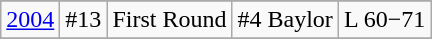<table class="wikitable" style="text-align:center">
<tr>
</tr>
<tr>
<td rowspan=1><a href='#'>2004</a></td>
<td>#13</td>
<td>First Round</td>
<td>#4 Baylor</td>
<td>L 60−71</td>
</tr>
<tr style="text-align:center;">
</tr>
</table>
